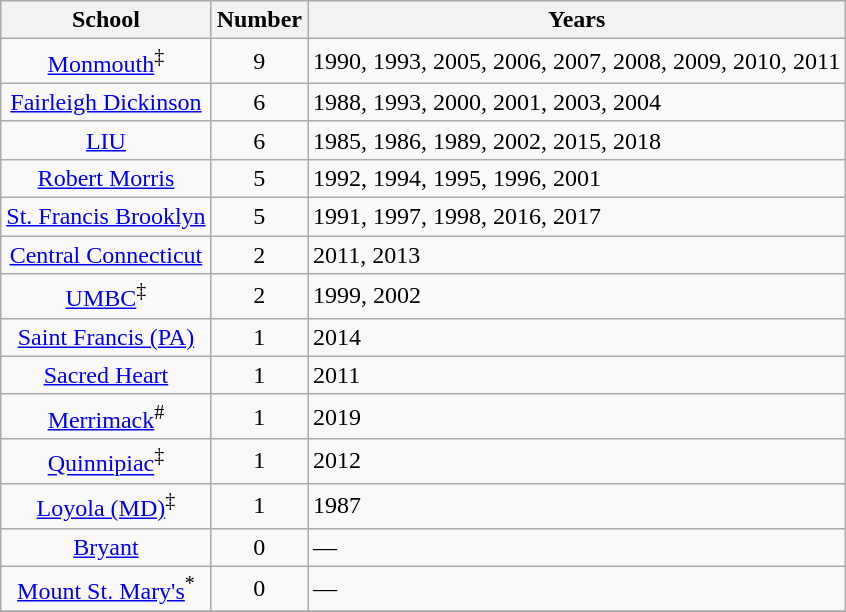<table class="wikitable sortable" style="text-align:center;">
<tr>
<th>School</th>
<th>Number</th>
<th class=unsortable>Years</th>
</tr>
<tr>
<td><a href='#'>Monmouth</a><sup>‡</sup></td>
<td>9</td>
<td align=left>1990, 1993, 2005, 2006, 2007, 2008, 2009, 2010, 2011</td>
</tr>
<tr>
<td><a href='#'>Fairleigh Dickinson</a></td>
<td>6</td>
<td align=left>1988, 1993, 2000, 2001, 2003, 2004</td>
</tr>
<tr>
<td><a href='#'>LIU</a></td>
<td>6</td>
<td align=left>1985, 1986, 1989, 2002, 2015, 2018</td>
</tr>
<tr>
<td><a href='#'>Robert Morris</a></td>
<td>5</td>
<td align=left>1992, 1994, 1995, 1996, 2001</td>
</tr>
<tr>
<td><a href='#'>St. Francis Brooklyn</a></td>
<td>5</td>
<td align=left>1991, 1997, 1998, 2016, 2017</td>
</tr>
<tr>
<td><a href='#'>Central Connecticut</a></td>
<td>2</td>
<td align=left>2011, 2013</td>
</tr>
<tr>
<td><a href='#'>UMBC</a><sup>‡</sup></td>
<td>2</td>
<td align=left>1999, 2002</td>
</tr>
<tr>
<td><a href='#'>Saint Francis (PA)</a></td>
<td>1</td>
<td align=left>2014</td>
</tr>
<tr>
<td><a href='#'>Sacred Heart</a></td>
<td>1</td>
<td align=left>2011</td>
</tr>
<tr>
<td><a href='#'>Merrimack</a><sup>#</sup></td>
<td>1</td>
<td align=left>2019</td>
</tr>
<tr>
<td><a href='#'>Quinnipiac</a><sup>‡</sup></td>
<td>1</td>
<td align=left>2012</td>
</tr>
<tr>
<td><a href='#'>Loyola (MD)</a><sup>‡</sup></td>
<td>1</td>
<td align=left>1987</td>
</tr>
<tr>
<td><a href='#'>Bryant</a></td>
<td>0</td>
<td align=left>—</td>
</tr>
<tr>
<td><a href='#'>Mount St. Mary's</a><sup>*</sup></td>
<td>0</td>
<td align=left>—</td>
</tr>
<tr>
</tr>
</table>
